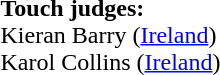<table style="width:100%">
<tr>
<td><br><strong>Touch judges:</strong>
<br>Kieran Barry (<a href='#'>Ireland</a>)
<br>Karol Collins (<a href='#'>Ireland</a>)</td>
</tr>
</table>
